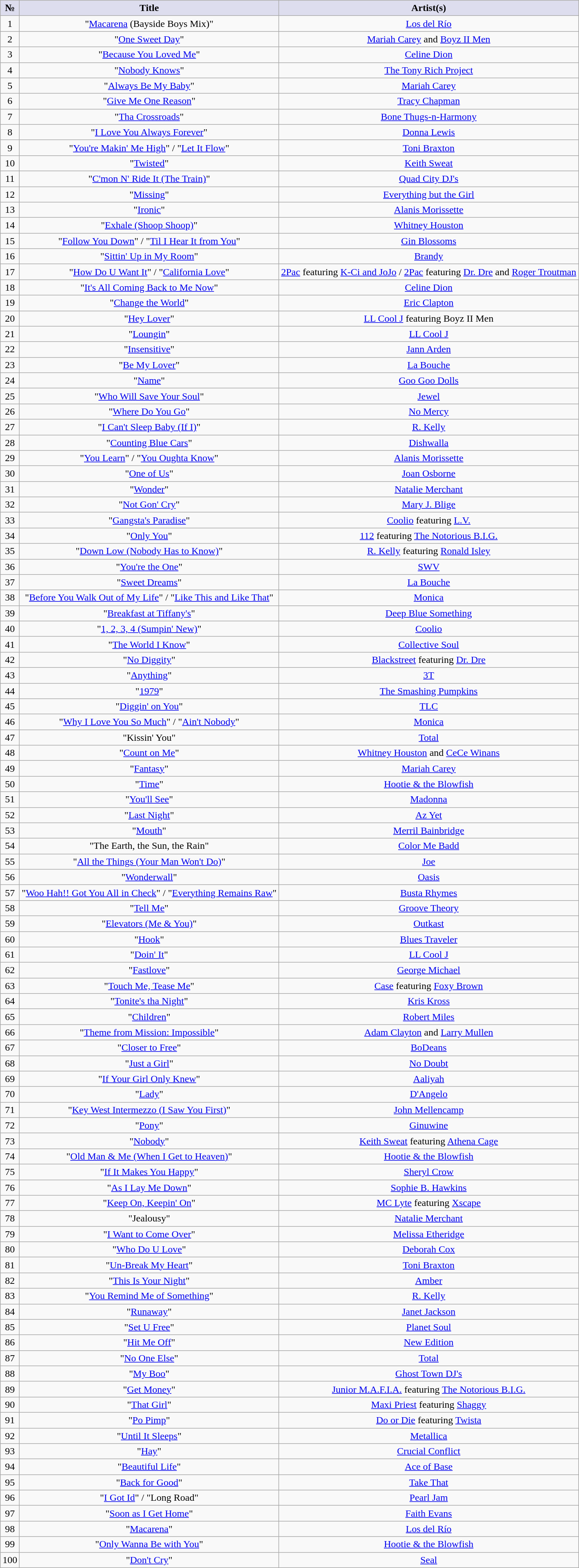<table class="wikitable sortable" style="text-align: center">
<tr>
<th scope="col" style="background:#dde;">№</th>
<th scope="col" style="background:#dde;">Title</th>
<th scope="col" style="background:#dde;">Artist(s)</th>
</tr>
<tr>
<td>1</td>
<td>"<a href='#'>Macarena</a> (Bayside Boys Mix)"</td>
<td><a href='#'>Los del Río</a></td>
</tr>
<tr>
<td>2</td>
<td>"<a href='#'>One Sweet Day</a>"</td>
<td><a href='#'>Mariah Carey</a> and <a href='#'>Boyz II Men</a></td>
</tr>
<tr>
<td>3</td>
<td>"<a href='#'>Because You Loved Me</a>"</td>
<td><a href='#'>Celine Dion</a></td>
</tr>
<tr>
<td>4</td>
<td>"<a href='#'>Nobody Knows</a>"</td>
<td><a href='#'>The Tony Rich Project</a></td>
</tr>
<tr>
<td>5</td>
<td>"<a href='#'>Always Be My Baby</a>"</td>
<td><a href='#'>Mariah Carey</a></td>
</tr>
<tr>
<td>6</td>
<td>"<a href='#'>Give Me One Reason</a>"</td>
<td><a href='#'>Tracy Chapman</a></td>
</tr>
<tr>
<td>7</td>
<td>"<a href='#'>Tha Crossroads</a>"</td>
<td><a href='#'>Bone Thugs-n-Harmony</a></td>
</tr>
<tr>
<td>8</td>
<td>"<a href='#'>I Love You Always Forever</a>"</td>
<td><a href='#'>Donna Lewis</a></td>
</tr>
<tr>
<td>9</td>
<td>"<a href='#'>You're Makin' Me High</a>" / "<a href='#'>Let It Flow</a>"</td>
<td><a href='#'>Toni Braxton</a></td>
</tr>
<tr>
<td>10</td>
<td>"<a href='#'>Twisted</a>"</td>
<td><a href='#'>Keith Sweat</a></td>
</tr>
<tr>
<td>11</td>
<td>"<a href='#'>C'mon N' Ride It (The Train)</a>"</td>
<td><a href='#'>Quad City DJ's</a></td>
</tr>
<tr>
<td>12</td>
<td>"<a href='#'>Missing</a>"</td>
<td><a href='#'>Everything but the Girl</a></td>
</tr>
<tr>
<td>13</td>
<td>"<a href='#'>Ironic</a>"</td>
<td><a href='#'>Alanis Morissette</a></td>
</tr>
<tr>
<td>14</td>
<td>"<a href='#'>Exhale (Shoop Shoop)</a>"</td>
<td><a href='#'>Whitney Houston</a></td>
</tr>
<tr>
<td>15</td>
<td>"<a href='#'>Follow You Down</a>" / "<a href='#'>Til I Hear It from You</a>"</td>
<td><a href='#'>Gin Blossoms</a></td>
</tr>
<tr>
<td>16</td>
<td>"<a href='#'>Sittin' Up in My Room</a>"</td>
<td><a href='#'>Brandy</a></td>
</tr>
<tr>
<td>17</td>
<td>"<a href='#'>How Do U Want It</a>" / "<a href='#'>California Love</a>"</td>
<td><a href='#'>2Pac</a> featuring <a href='#'>K-Ci and JoJo</a> / <a href='#'>2Pac</a> featuring <a href='#'>Dr. Dre</a> and <a href='#'>Roger Troutman</a></td>
</tr>
<tr>
<td>18</td>
<td>"<a href='#'>It's All Coming Back to Me Now</a>"</td>
<td><a href='#'>Celine Dion</a></td>
</tr>
<tr>
<td>19</td>
<td>"<a href='#'>Change the World</a>"</td>
<td><a href='#'>Eric Clapton</a></td>
</tr>
<tr>
<td>20</td>
<td>"<a href='#'>Hey Lover</a>"</td>
<td><a href='#'>LL Cool J</a> featuring Boyz II Men</td>
</tr>
<tr>
<td>21</td>
<td>"<a href='#'>Loungin</a>"</td>
<td><a href='#'>LL Cool J</a></td>
</tr>
<tr>
<td>22</td>
<td>"<a href='#'>Insensitive</a>"</td>
<td><a href='#'>Jann Arden</a></td>
</tr>
<tr>
<td>23</td>
<td>"<a href='#'>Be My Lover</a>"</td>
<td><a href='#'>La Bouche</a></td>
</tr>
<tr>
<td>24</td>
<td>"<a href='#'>Name</a>"</td>
<td><a href='#'>Goo Goo Dolls</a></td>
</tr>
<tr>
<td>25</td>
<td>"<a href='#'>Who Will Save Your Soul</a>"</td>
<td><a href='#'>Jewel</a></td>
</tr>
<tr>
<td>26</td>
<td>"<a href='#'>Where Do You Go</a>"</td>
<td><a href='#'>No Mercy</a></td>
</tr>
<tr>
<td>27</td>
<td>"<a href='#'>I Can't Sleep Baby (If I)</a>"</td>
<td><a href='#'>R. Kelly</a></td>
</tr>
<tr>
<td>28</td>
<td>"<a href='#'>Counting Blue Cars</a>"</td>
<td><a href='#'>Dishwalla</a></td>
</tr>
<tr>
<td>29</td>
<td>"<a href='#'>You Learn</a>" / "<a href='#'>You Oughta Know</a>"</td>
<td><a href='#'>Alanis Morissette</a></td>
</tr>
<tr>
<td>30</td>
<td>"<a href='#'>One of Us</a>"</td>
<td><a href='#'>Joan Osborne</a></td>
</tr>
<tr>
<td>31</td>
<td>"<a href='#'>Wonder</a>"</td>
<td><a href='#'>Natalie Merchant</a></td>
</tr>
<tr>
<td>32</td>
<td>"<a href='#'>Not Gon' Cry</a>"</td>
<td><a href='#'>Mary J. Blige</a></td>
</tr>
<tr>
<td>33</td>
<td>"<a href='#'>Gangsta's Paradise</a>"</td>
<td><a href='#'>Coolio</a> featuring <a href='#'>L.V.</a></td>
</tr>
<tr>
<td>34</td>
<td>"<a href='#'>Only You</a>"</td>
<td><a href='#'>112</a> featuring <a href='#'>The Notorious B.I.G.</a></td>
</tr>
<tr>
<td>35</td>
<td>"<a href='#'>Down Low (Nobody Has to Know)</a>"</td>
<td><a href='#'>R. Kelly</a> featuring <a href='#'>Ronald Isley</a></td>
</tr>
<tr>
<td>36</td>
<td>"<a href='#'>You're the One</a>"</td>
<td><a href='#'>SWV</a></td>
</tr>
<tr>
<td>37</td>
<td>"<a href='#'>Sweet Dreams</a>"</td>
<td><a href='#'>La Bouche</a></td>
</tr>
<tr>
<td>38</td>
<td>"<a href='#'>Before You Walk Out of My Life</a>" / "<a href='#'>Like This and Like That</a>"</td>
<td><a href='#'>Monica</a></td>
</tr>
<tr>
<td>39</td>
<td>"<a href='#'>Breakfast at Tiffany's</a>"</td>
<td><a href='#'>Deep Blue Something</a></td>
</tr>
<tr>
<td>40</td>
<td>"<a href='#'>1, 2, 3, 4 (Sumpin' New)</a>"</td>
<td><a href='#'>Coolio</a></td>
</tr>
<tr>
<td>41</td>
<td>"<a href='#'>The World I Know</a>"</td>
<td><a href='#'>Collective Soul</a></td>
</tr>
<tr>
<td>42</td>
<td>"<a href='#'>No Diggity</a>"</td>
<td><a href='#'>Blackstreet</a> featuring <a href='#'>Dr. Dre</a></td>
</tr>
<tr>
<td>43</td>
<td>"<a href='#'>Anything</a>"</td>
<td><a href='#'>3T</a></td>
</tr>
<tr>
<td>44</td>
<td>"<a href='#'>1979</a>"</td>
<td><a href='#'>The Smashing Pumpkins</a></td>
</tr>
<tr>
<td>45</td>
<td>"<a href='#'>Diggin' on You</a>"</td>
<td><a href='#'>TLC</a></td>
</tr>
<tr>
<td>46</td>
<td>"<a href='#'>Why I Love You So Much</a>" / "<a href='#'>Ain't Nobody</a>"</td>
<td><a href='#'>Monica</a></td>
</tr>
<tr>
<td>47</td>
<td>"Kissin' You"</td>
<td><a href='#'>Total</a></td>
</tr>
<tr>
<td>48</td>
<td>"<a href='#'>Count on Me</a>"</td>
<td><a href='#'>Whitney Houston</a> and <a href='#'>CeCe Winans</a></td>
</tr>
<tr>
<td>49</td>
<td>"<a href='#'>Fantasy</a>"</td>
<td><a href='#'>Mariah Carey</a></td>
</tr>
<tr>
<td>50</td>
<td>"<a href='#'>Time</a>"</td>
<td><a href='#'>Hootie & the Blowfish</a></td>
</tr>
<tr>
<td>51</td>
<td>"<a href='#'>You'll See</a>"</td>
<td><a href='#'>Madonna</a></td>
</tr>
<tr>
<td>52</td>
<td>"<a href='#'>Last Night</a>"</td>
<td><a href='#'>Az Yet</a></td>
</tr>
<tr>
<td>53</td>
<td>"<a href='#'>Mouth</a>"</td>
<td><a href='#'>Merril Bainbridge</a></td>
</tr>
<tr>
<td>54</td>
<td>"The Earth, the Sun, the Rain"</td>
<td><a href='#'>Color Me Badd</a></td>
</tr>
<tr>
<td>55</td>
<td>"<a href='#'>All the Things (Your Man Won't Do)</a>"</td>
<td><a href='#'>Joe</a></td>
</tr>
<tr>
<td>56</td>
<td>"<a href='#'>Wonderwall</a>"</td>
<td><a href='#'>Oasis</a></td>
</tr>
<tr>
<td>57</td>
<td>"<a href='#'>Woo Hah!! Got You All in Check</a>" / "<a href='#'>Everything Remains Raw</a>"</td>
<td><a href='#'>Busta Rhymes</a></td>
</tr>
<tr>
<td>58</td>
<td>"<a href='#'>Tell Me</a>"</td>
<td><a href='#'>Groove Theory</a></td>
</tr>
<tr>
<td>59</td>
<td>"<a href='#'>Elevators (Me & You)</a>"</td>
<td><a href='#'>Outkast</a></td>
</tr>
<tr>
<td>60</td>
<td>"<a href='#'>Hook</a>"</td>
<td><a href='#'>Blues Traveler</a></td>
</tr>
<tr>
<td>61</td>
<td>"<a href='#'>Doin' It</a>"</td>
<td><a href='#'>LL Cool J</a></td>
</tr>
<tr>
<td>62</td>
<td>"<a href='#'>Fastlove</a>"</td>
<td><a href='#'>George Michael</a></td>
</tr>
<tr>
<td>63</td>
<td>"<a href='#'>Touch Me, Tease Me</a>"</td>
<td><a href='#'>Case</a> featuring <a href='#'>Foxy Brown</a></td>
</tr>
<tr>
<td>64</td>
<td>"<a href='#'>Tonite's tha Night</a>"</td>
<td><a href='#'>Kris Kross</a></td>
</tr>
<tr>
<td>65</td>
<td>"<a href='#'>Children</a>"</td>
<td><a href='#'>Robert Miles</a></td>
</tr>
<tr>
<td>66</td>
<td>"<a href='#'>Theme from Mission: Impossible</a>"</td>
<td><a href='#'>Adam Clayton</a> and <a href='#'>Larry Mullen</a></td>
</tr>
<tr>
<td>67</td>
<td>"<a href='#'>Closer to Free</a>"</td>
<td><a href='#'>BoDeans</a></td>
</tr>
<tr>
<td>68</td>
<td>"<a href='#'>Just a Girl</a>"</td>
<td><a href='#'>No Doubt</a></td>
</tr>
<tr>
<td>69</td>
<td>"<a href='#'>If Your Girl Only Knew</a>"</td>
<td><a href='#'>Aaliyah</a></td>
</tr>
<tr>
<td>70</td>
<td>"<a href='#'>Lady</a>"</td>
<td><a href='#'>D'Angelo</a></td>
</tr>
<tr>
<td>71</td>
<td>"<a href='#'>Key West Intermezzo (I Saw You First)</a>"</td>
<td><a href='#'>John Mellencamp</a></td>
</tr>
<tr>
<td>72</td>
<td>"<a href='#'>Pony</a>"</td>
<td><a href='#'>Ginuwine</a></td>
</tr>
<tr>
<td>73</td>
<td>"<a href='#'>Nobody</a>"</td>
<td><a href='#'>Keith Sweat</a> featuring <a href='#'>Athena Cage</a></td>
</tr>
<tr>
<td>74</td>
<td>"<a href='#'>Old Man & Me (When I Get to Heaven)</a>"</td>
<td><a href='#'>Hootie & the Blowfish</a></td>
</tr>
<tr>
<td>75</td>
<td>"<a href='#'>If It Makes You Happy</a>"</td>
<td><a href='#'>Sheryl Crow</a></td>
</tr>
<tr>
<td>76</td>
<td>"<a href='#'>As I Lay Me Down</a>"</td>
<td><a href='#'>Sophie B. Hawkins</a></td>
</tr>
<tr>
<td>77</td>
<td>"<a href='#'>Keep On, Keepin' On</a>"</td>
<td><a href='#'>MC Lyte</a> featuring <a href='#'>Xscape</a></td>
</tr>
<tr>
<td>78</td>
<td>"Jealousy"</td>
<td><a href='#'>Natalie Merchant</a></td>
</tr>
<tr>
<td>79</td>
<td>"<a href='#'>I Want to Come Over</a>"</td>
<td><a href='#'>Melissa Etheridge</a></td>
</tr>
<tr>
<td>80</td>
<td>"<a href='#'>Who Do U Love</a>"</td>
<td><a href='#'>Deborah Cox</a></td>
</tr>
<tr>
<td>81</td>
<td>"<a href='#'>Un-Break My Heart</a>"</td>
<td><a href='#'>Toni Braxton</a></td>
</tr>
<tr>
<td>82</td>
<td>"<a href='#'>This Is Your Night</a>"</td>
<td><a href='#'>Amber</a></td>
</tr>
<tr>
<td>83</td>
<td>"<a href='#'>You Remind Me of Something</a>"</td>
<td><a href='#'>R. Kelly</a></td>
</tr>
<tr>
<td>84</td>
<td>"<a href='#'>Runaway</a>"</td>
<td><a href='#'>Janet Jackson</a></td>
</tr>
<tr>
<td>85</td>
<td>"<a href='#'>Set U Free</a>"</td>
<td><a href='#'>Planet Soul</a></td>
</tr>
<tr>
<td>86</td>
<td>"<a href='#'>Hit Me Off</a>"</td>
<td><a href='#'>New Edition</a></td>
</tr>
<tr>
<td>87</td>
<td>"<a href='#'>No One Else</a>"</td>
<td><a href='#'>Total</a></td>
</tr>
<tr>
<td>88</td>
<td>"<a href='#'>My Boo</a>"</td>
<td><a href='#'>Ghost Town DJ's</a></td>
</tr>
<tr>
<td>89</td>
<td>"<a href='#'>Get Money</a>"</td>
<td><a href='#'>Junior M.A.F.I.A.</a> featuring <a href='#'>The Notorious B.I.G.</a></td>
</tr>
<tr>
<td>90</td>
<td>"<a href='#'>That Girl</a>"</td>
<td><a href='#'>Maxi Priest</a> featuring <a href='#'>Shaggy</a></td>
</tr>
<tr>
<td>91</td>
<td>"<a href='#'>Po Pimp</a>"</td>
<td><a href='#'>Do or Die</a> featuring <a href='#'>Twista</a></td>
</tr>
<tr>
<td>92</td>
<td>"<a href='#'>Until It Sleeps</a>"</td>
<td><a href='#'>Metallica</a></td>
</tr>
<tr>
<td>93</td>
<td>"<a href='#'>Hay</a>"</td>
<td><a href='#'>Crucial Conflict</a></td>
</tr>
<tr>
<td>94</td>
<td>"<a href='#'>Beautiful Life</a>"</td>
<td><a href='#'>Ace of Base</a></td>
</tr>
<tr>
<td>95</td>
<td>"<a href='#'>Back for Good</a>"</td>
<td><a href='#'>Take That</a></td>
</tr>
<tr>
<td>96</td>
<td>"<a href='#'>I Got Id</a>" / "Long Road"</td>
<td><a href='#'>Pearl Jam</a></td>
</tr>
<tr>
<td>97</td>
<td>"<a href='#'>Soon as I Get Home</a>"</td>
<td><a href='#'>Faith Evans</a></td>
</tr>
<tr>
<td>98</td>
<td>"<a href='#'>Macarena</a>"</td>
<td><a href='#'>Los del Río</a></td>
</tr>
<tr>
<td>99</td>
<td>"<a href='#'>Only Wanna Be with You</a>"</td>
<td><a href='#'>Hootie & the Blowfish</a></td>
</tr>
<tr>
<td>100</td>
<td>"<a href='#'>Don't Cry</a>"</td>
<td><a href='#'>Seal</a></td>
</tr>
</table>
